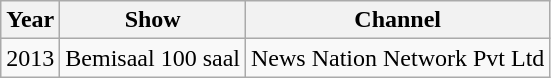<table class="wikitable sortable" style="text-align:center;">
<tr>
<th>Year</th>
<th>Show</th>
<th>Channel</th>
</tr>
<tr>
<td>2013</td>
<td>Bemisaal 100 saal</td>
<td>News Nation Network Pvt Ltd</td>
</tr>
</table>
